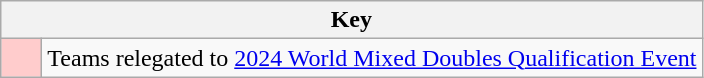<table class="wikitable" style="text-align: center">
<tr>
<th colspan=2>Key</th>
</tr>
<tr>
<td style="background:#ffcccc; width:20px;"></td>
<td align=left>Teams relegated to <a href='#'>2024 World Mixed Doubles Qualification Event</a></td>
</tr>
</table>
